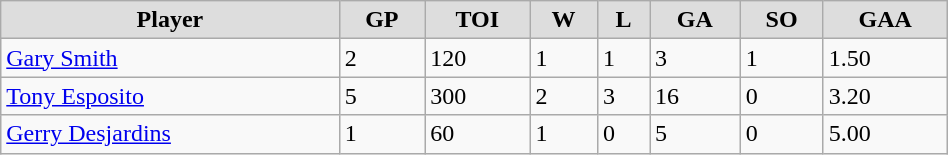<table class="wikitable" width="50%">
<tr align="center"  bgcolor="#dddddd">
<td><strong>Player</strong></td>
<td><strong>GP</strong></td>
<td><strong>TOI</strong></td>
<td><strong>W</strong></td>
<td><strong>L</strong></td>
<td><strong>GA</strong></td>
<td><strong>SO</strong></td>
<td><strong>GAA</strong></td>
</tr>
<tr>
<td><a href='#'>Gary Smith</a></td>
<td>2</td>
<td>120</td>
<td>1</td>
<td>1</td>
<td>3</td>
<td>1</td>
<td>1.50</td>
</tr>
<tr>
<td><a href='#'>Tony Esposito</a></td>
<td>5</td>
<td>300</td>
<td>2</td>
<td>3</td>
<td>16</td>
<td>0</td>
<td>3.20</td>
</tr>
<tr>
<td><a href='#'>Gerry Desjardins</a></td>
<td>1</td>
<td>60</td>
<td>1</td>
<td>0</td>
<td>5</td>
<td>0</td>
<td>5.00</td>
</tr>
</table>
